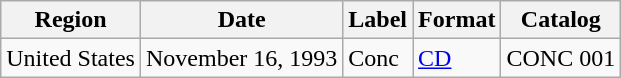<table class="wikitable">
<tr>
<th>Region</th>
<th>Date</th>
<th>Label</th>
<th>Format</th>
<th>Catalog</th>
</tr>
<tr>
<td>United States</td>
<td>November 16, 1993</td>
<td>Conc</td>
<td><a href='#'>CD</a></td>
<td>CONC 001</td>
</tr>
</table>
